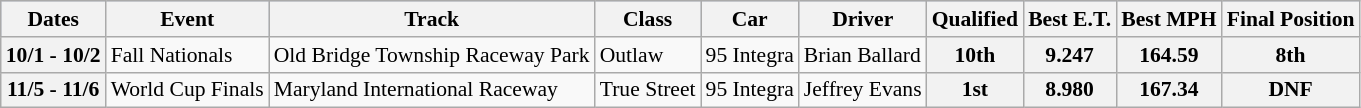<table class="wikitable" style="font-size:90%;">
<tr style="background:#abbbdd;">
<th>Dates</th>
<th>Event</th>
<th>Track</th>
<th>Class</th>
<th>Car</th>
<th>Driver</th>
<th>Qualified</th>
<th>Best E.T.</th>
<th>Best MPH</th>
<th>Final Position</th>
</tr>
<tr>
<th>10/1 - 10/2</th>
<td>Fall Nationals</td>
<td>Old Bridge Township Raceway Park</td>
<td>Outlaw</td>
<td>95 Integra</td>
<td>Brian Ballard</td>
<th style="text-align:center">10th</th>
<th style="text-align:center">9.247</th>
<th style="text-align:center">164.59</th>
<th style="text-align:center">8th</th>
</tr>
<tr>
<th>11/5 - 11/6</th>
<td>World Cup Finals</td>
<td>Maryland International Raceway</td>
<td>True Street</td>
<td>95 Integra</td>
<td>Jeffrey Evans</td>
<th style="text-align:center">1st</th>
<th style="text-align:center">8.980</th>
<th style="text-align:center">167.34</th>
<th style="text-align:center">DNF</th>
</tr>
</table>
